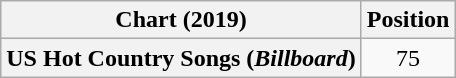<table class="wikitable plainrowheaders" style="text-align:center">
<tr>
<th scope="col">Chart (2019)</th>
<th scope="col">Position</th>
</tr>
<tr>
<th scope="row">US Hot Country Songs (<em>Billboard</em>)</th>
<td>75</td>
</tr>
</table>
